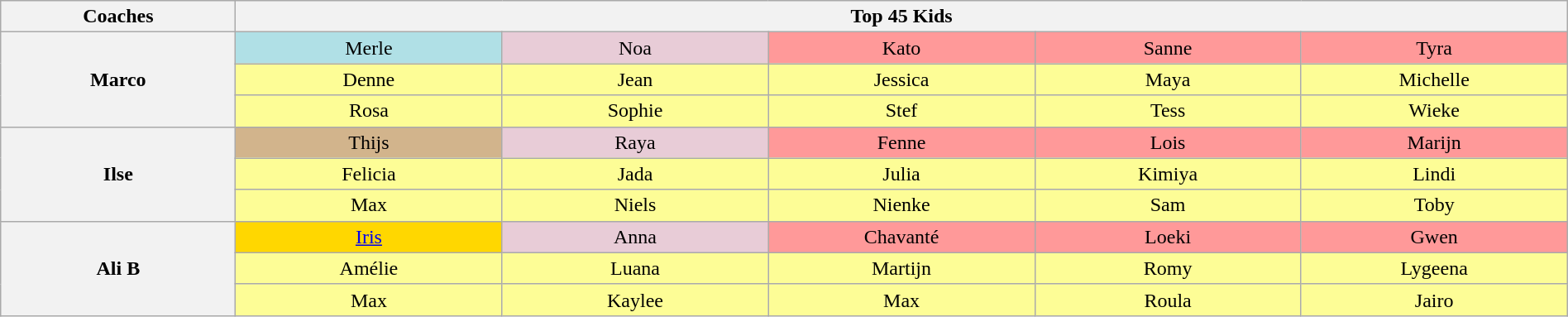<table class="wikitable" style="text-align:center; width:100%">
<tr>
<th width="15%" scope="col">Coaches</th>
<th width="85%" colspan="5" scope="col">Top 45 Kids</th>
</tr>
<tr>
<th rowspan="3">Marco</th>
<td style="background:#B0E0E6; width:17%">Merle</td>
<td style="background:#E8CCD7; width:17%">Noa</td>
<td style="background:#FF9999; width:17%">Kato</td>
<td style="background:#FF9999; width:17%">Sanne</td>
<td style="background:#FF9999; width:17%">Tyra</td>
</tr>
<tr>
<td style="background:#FDFD96">Denne</td>
<td style="background:#FDFD96">Jean</td>
<td style="background:#FDFD96">Jessica</td>
<td style="background:#FDFD96">Maya</td>
<td style="background:#FDFD96">Michelle</td>
</tr>
<tr>
<td style="background:#FDFD96">Rosa</td>
<td style="background:#FDFD96">Sophie</td>
<td style="background:#FDFD96">Stef</td>
<td style="background:#FDFD96">Tess</td>
<td style="background:#FDFD96">Wieke</td>
</tr>
<tr>
<th rowspan="3">Ilse</th>
<td style="background:tan">Thijs</td>
<td style="background:#E8CCD7">Raya</td>
<td style="background:#FF9999">Fenne</td>
<td style="background:#FF9999">Lois</td>
<td style="background:#FF9999">Marijn</td>
</tr>
<tr>
<td style="background:#FDFD96">Felicia</td>
<td style="background:#FDFD96">Jada</td>
<td style="background:#FDFD96">Julia</td>
<td style="background:#FDFD96">Kimiya</td>
<td style="background:#FDFD96">Lindi</td>
</tr>
<tr>
<td style="background:#FDFD96">Max</td>
<td style="background:#FDFD96">Niels</td>
<td style="background:#FDFD96">Nienke</td>
<td style="background:#FDFD96">Sam</td>
<td style="background:#FDFD96">Toby</td>
</tr>
<tr>
<th rowspan="3">Ali B</th>
<td style="background:gold"><a href='#'>Iris</a></td>
<td style="background:#E8CCD7">Anna</td>
<td style="background:#FF9999">Chavanté</td>
<td style="background:#FF9999">Loeki</td>
<td style="background:#FF9999">Gwen</td>
</tr>
<tr>
<td style="background:#FDFD96">Amélie</td>
<td style="background:#FDFD96">Luana</td>
<td style="background:#FDFD96">Martijn</td>
<td style="background:#FDFD96">Romy</td>
<td style="background:#FDFD96">Lygeena</td>
</tr>
<tr>
<td style="background:#FDFD96">Max</td>
<td style="background:#FDFD96">Kaylee</td>
<td style="background:#FDFD96">Max</td>
<td style="background:#FDFD96">Roula</td>
<td style="background:#FDFD96">Jairo</td>
</tr>
</table>
